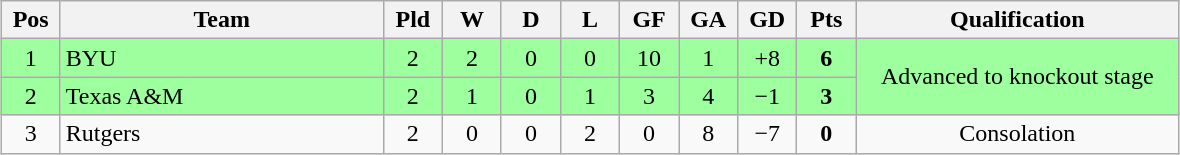<table class="wikitable" style="text-align:center; margin: 1em auto">
<tr>
<th style=width:2em>Pos</th>
<th style=width:13em>Team</th>
<th style=width:2em>Pld</th>
<th style=width:2em>W</th>
<th style=width:2em>D</th>
<th style=width:2em>L</th>
<th style=width:2em>GF</th>
<th style=width:2em>GA</th>
<th style=width:2em>GD</th>
<th style=width:2em>Pts</th>
<th style=width:13em>Qualification</th>
</tr>
<tr bgcolor="#9eff9e">
<td>1</td>
<td style="text-align:left">BYU</td>
<td>2</td>
<td>2</td>
<td>0</td>
<td>0</td>
<td>10</td>
<td>1</td>
<td>+8<strong></strong></td>
<td><strong>6</strong></td>
<td rowspan="2">Advanced to knockout stage</td>
</tr>
<tr bgcolor="#9eff9e">
<td>2</td>
<td style="text-align:left">Texas A&M</td>
<td>2</td>
<td>1</td>
<td>0</td>
<td>1</td>
<td>3</td>
<td>4</td>
<td>−1</td>
<td><strong>3</strong></td>
</tr>
<tr>
<td>3</td>
<td style="text-align:left">Rutgers</td>
<td>2</td>
<td>0</td>
<td>0</td>
<td>2</td>
<td>0</td>
<td>8</td>
<td>−7<strong></strong></td>
<td><strong>0</strong></td>
<td>Consolation</td>
</tr>
</table>
